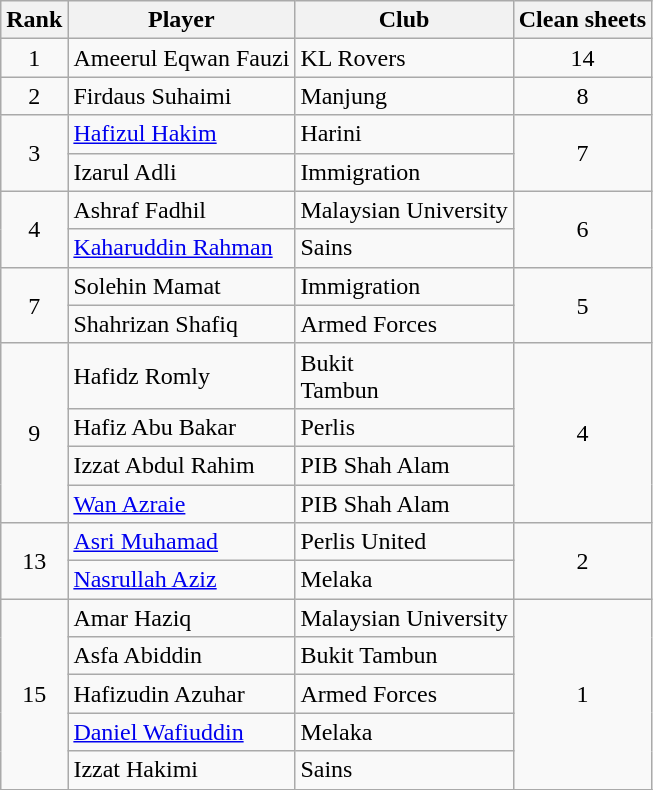<table class="wikitable" style="text-align:center">
<tr>
<th>Rank</th>
<th>Player</th>
<th>Club</th>
<th>Clean sheets</th>
</tr>
<tr>
<td rowspan=1>1</td>
<td style="text-align:left;"> Ameerul Eqwan Fauzi</td>
<td style="text-align:left;">KL Rovers</td>
<td rowspan=1>14</td>
</tr>
<tr>
<td rowspan=1>2</td>
<td style="text-align:left;"> Firdaus Suhaimi</td>
<td style="text-align:left;">Manjung</td>
<td rowspan=1>8</td>
</tr>
<tr>
<td rowspan=2>3</td>
<td style="text-align:left;"> <a href='#'>Hafizul Hakim</a></td>
<td style="text-align:left;">Harini</td>
<td rowspan=2>7</td>
</tr>
<tr>
<td style="text-align:left;"> Izarul Adli</td>
<td style="text-align:left;">Immigration</td>
</tr>
<tr>
<td rowspan=2>4</td>
<td style="text-align:left;"> Ashraf Fadhil</td>
<td style="text-align:left;">Malaysian University</td>
<td rowspan=2>6</td>
</tr>
<tr>
<td style="text-align:left;"> <a href='#'>Kaharuddin Rahman</a></td>
<td style="text-align:left;">Sains</td>
</tr>
<tr>
<td rowspan=2>7</td>
<td style="text-align:left;"> Solehin Mamat</td>
<td style="text-align:left;">Immigration</td>
<td rowspan=2>5</td>
</tr>
<tr>
<td style="text-align:left;"> Shahrizan Shafiq</td>
<td style="text-align:left;">Armed Forces</td>
</tr>
<tr>
<td rowspan=4>9</td>
<td style="text-align:left;"> Hafidz Romly</td>
<td style="text-align:left;">Bukit<br>Tambun</td>
<td rowspan=4>4</td>
</tr>
<tr>
<td style="text-align:left;"> Hafiz Abu Bakar</td>
<td style="text-align:left;">Perlis</td>
</tr>
<tr>
<td style="text-align:left;"> Izzat Abdul Rahim</td>
<td style="text-align:left;">PIB Shah Alam</td>
</tr>
<tr>
<td style="text-align:left;"> <a href='#'>Wan Azraie</a></td>
<td style="text-align:left;">PIB Shah Alam</td>
</tr>
<tr>
<td rowspan=2>13</td>
<td style="text-align:left;"> <a href='#'>Asri Muhamad</a></td>
<td style="text-align:left;">Perlis United</td>
<td rowspan=2>2</td>
</tr>
<tr>
<td style="text-align:left;"> <a href='#'>Nasrullah Aziz</a></td>
<td style="text-align:left;">Melaka</td>
</tr>
<tr>
<td rowspan=5>15</td>
<td style="text-align:left;"> Amar Haziq</td>
<td style="text-align:left;">Malaysian University</td>
<td rowspan=5>1</td>
</tr>
<tr>
<td style="text-align:left;"> Asfa Abiddin</td>
<td style="text-align:left;">Bukit Tambun</td>
</tr>
<tr>
<td style="text-align:left;"> Hafizudin Azuhar</td>
<td style="text-align:left;">Armed Forces</td>
</tr>
<tr>
<td style="text-align:left;"> <a href='#'>Daniel Wafiuddin</a></td>
<td style="text-align:left;">Melaka</td>
</tr>
<tr>
<td style="text-align:left;"> Izzat Hakimi</td>
<td style="text-align:left;">Sains</td>
</tr>
<tr>
</tr>
</table>
